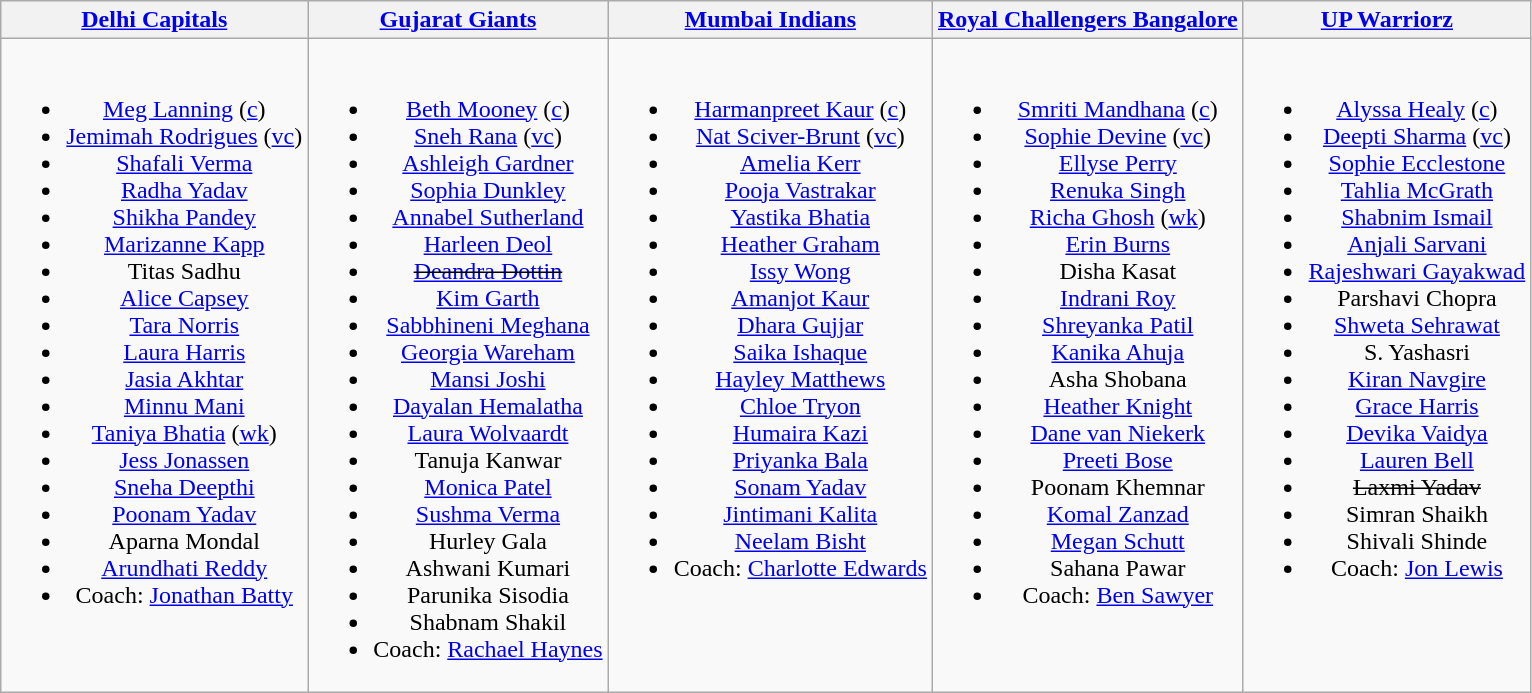<table class="wikitable"style="text-align:center;">
<tr>
<th><a href='#'>Delhi Capitals</a></th>
<th><a href='#'>Gujarat Giants</a></th>
<th><a href='#'>Mumbai Indians</a></th>
<th><a href='#'>Royal Challengers Bangalore</a></th>
<th><a href='#'>UP Warriorz</a></th>
</tr>
<tr>
<td valign=top><br><ul><li><a href='#'>Meg Lanning</a> (<a href='#'>c</a>)</li><li><a href='#'>Jemimah Rodrigues</a> (<a href='#'>vc</a>)</li><li><a href='#'>Shafali Verma</a></li><li><a href='#'>Radha Yadav</a></li><li><a href='#'>Shikha Pandey</a></li><li><a href='#'>Marizanne Kapp</a></li><li>Titas Sadhu</li><li><a href='#'>Alice Capsey</a></li><li><a href='#'>Tara Norris</a></li><li><a href='#'>Laura Harris</a></li><li><a href='#'>Jasia Akhtar</a></li><li><a href='#'>Minnu Mani</a></li><li><a href='#'>Taniya Bhatia</a> (<a href='#'>wk</a>)</li><li><a href='#'>Jess Jonassen</a></li><li><a href='#'>Sneha Deepthi</a></li><li><a href='#'>Poonam Yadav</a></li><li>Aparna Mondal</li><li><a href='#'>Arundhati Reddy</a></li><li>Coach: <a href='#'>Jonathan Batty</a></li></ul></td>
<td valign=top><br><ul><li><a href='#'>Beth Mooney</a> (<a href='#'>c</a>)</li><li><a href='#'>Sneh Rana</a> (<a href='#'>vc</a>)</li><li><a href='#'>Ashleigh Gardner</a></li><li><a href='#'>Sophia Dunkley</a></li><li><a href='#'>Annabel Sutherland</a></li><li><a href='#'>Harleen Deol</a></li><li><s><a href='#'>Deandra Dottin</a></s></li><li><a href='#'>Kim Garth</a></li><li><a href='#'>Sabbhineni Meghana</a></li><li><a href='#'>Georgia Wareham</a></li><li><a href='#'>Mansi Joshi</a></li><li><a href='#'>Dayalan Hemalatha</a></li><li><a href='#'>Laura Wolvaardt</a></li><li>Tanuja Kanwar</li><li><a href='#'>Monica Patel</a></li><li><a href='#'>Sushma Verma</a></li><li>Hurley Gala</li><li>Ashwani Kumari</li><li>Parunika Sisodia</li><li>Shabnam Shakil</li><li>Coach: <a href='#'>Rachael Haynes</a></li></ul></td>
<td valign=top><br><ul><li><a href='#'>Harmanpreet Kaur</a> (<a href='#'>c</a>)</li><li><a href='#'>Nat Sciver-Brunt</a> (<a href='#'>vc</a>)</li><li><a href='#'>Amelia Kerr</a></li><li><a href='#'>Pooja Vastrakar</a></li><li><a href='#'>Yastika Bhatia</a></li><li><a href='#'>Heather Graham</a></li><li><a href='#'>Issy Wong</a></li><li><a href='#'>Amanjot Kaur</a></li><li><a href='#'>Dhara Gujjar</a></li><li><a href='#'>Saika Ishaque</a></li><li><a href='#'>Hayley Matthews</a></li><li><a href='#'>Chloe Tryon</a></li><li><a href='#'>Humaira Kazi</a></li><li><a href='#'>Priyanka Bala</a></li><li><a href='#'>Sonam Yadav</a></li><li><a href='#'>Jintimani Kalita</a></li><li><a href='#'>Neelam Bisht</a></li><li>Coach: <a href='#'>Charlotte Edwards</a></li></ul></td>
<td valign=top><br><ul><li><a href='#'>Smriti Mandhana</a> (<a href='#'>c</a>)</li><li><a href='#'>Sophie Devine</a> (<a href='#'>vc</a>)</li><li><a href='#'>Ellyse Perry</a></li><li><a href='#'>Renuka Singh</a></li><li><a href='#'>Richa Ghosh</a> (<a href='#'>wk</a>)</li><li><a href='#'>Erin Burns</a></li><li>Disha Kasat</li><li><a href='#'>Indrani Roy</a></li><li><a href='#'>Shreyanka Patil</a></li><li><a href='#'>Kanika Ahuja</a></li><li>Asha Shobana</li><li><a href='#'>Heather Knight</a></li><li><a href='#'>Dane van Niekerk</a></li><li><a href='#'>Preeti Bose</a></li><li>Poonam Khemnar</li><li><a href='#'>Komal Zanzad</a></li><li><a href='#'>Megan Schutt</a></li><li>Sahana Pawar</li><li>Coach: <a href='#'>Ben Sawyer</a></li></ul></td>
<td valign=top><br><ul><li><a href='#'>Alyssa Healy</a> (<a href='#'>c</a>)</li><li><a href='#'>Deepti Sharma</a> (<a href='#'>vc</a>)</li><li><a href='#'>Sophie Ecclestone</a></li><li><a href='#'>Tahlia McGrath</a></li><li><a href='#'>Shabnim Ismail</a></li><li><a href='#'>Anjali Sarvani</a></li><li><a href='#'>Rajeshwari Gayakwad</a></li><li>Parshavi Chopra</li><li><a href='#'>Shweta Sehrawat</a></li><li>S. Yashasri</li><li><a href='#'>Kiran Navgire</a></li><li><a href='#'>Grace Harris</a></li><li><a href='#'>Devika Vaidya</a></li><li><a href='#'>Lauren Bell</a></li><li><s>Laxmi Yadav</s></li><li>Simran Shaikh</li><li>Shivali Shinde</li><li>Coach: <a href='#'>Jon Lewis</a></li></ul></td>
</tr>
</table>
